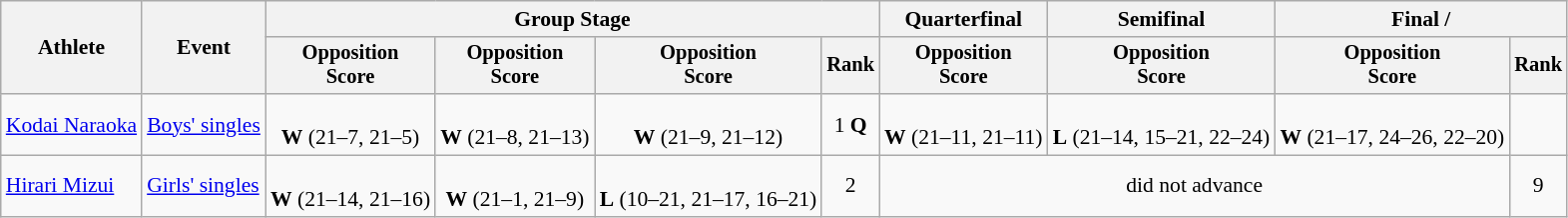<table class="wikitable" style="font-size:90%">
<tr>
<th rowspan=2>Athlete</th>
<th rowspan=2>Event</th>
<th colspan=4>Group Stage</th>
<th>Quarterfinal</th>
<th>Semifinal</th>
<th colspan=2>Final / </th>
</tr>
<tr style="font-size:95%">
<th>Opposition<br>Score</th>
<th>Opposition<br>Score</th>
<th>Opposition<br>Score</th>
<th>Rank</th>
<th>Opposition<br>Score</th>
<th>Opposition<br>Score</th>
<th>Opposition<br>Score</th>
<th>Rank</th>
</tr>
<tr align=center>
<td align=left><a href='#'>Kodai Naraoka</a></td>
<td align=left><a href='#'>Boys' singles</a></td>
<td><br><strong>W</strong> (21–7, 21–5)</td>
<td><br><strong>W</strong> (21–8, 21–13)</td>
<td><br><strong>W</strong> (21–9, 21–12)</td>
<td>1 <strong>Q</strong></td>
<td><br><strong>W</strong> (21–11, 21–11)</td>
<td><br><strong>L</strong> (21–14, 15–21, 22–24)</td>
<td><br><strong>W</strong> (21–17, 24–26, 22–20)</td>
<td></td>
</tr>
<tr align=center>
<td align=left><a href='#'>Hirari Mizui</a></td>
<td align=left><a href='#'>Girls' singles</a></td>
<td><br><strong>W</strong> (21–14, 21–16)</td>
<td><br><strong>W</strong> (21–1, 21–9)</td>
<td><br><strong>L</strong> (10–21, 21–17, 16–21)</td>
<td>2</td>
<td colspan=3>did not advance</td>
<td>9</td>
</tr>
</table>
